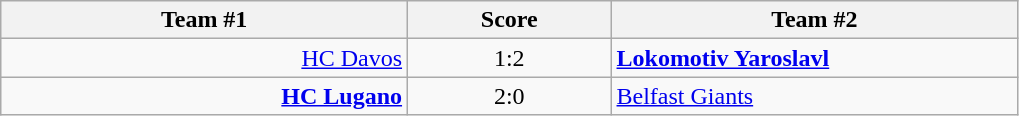<table class="wikitable" style="text-align: center;">
<tr>
<th width=22%>Team #1</th>
<th width=11%>Score</th>
<th width=22%>Team #2</th>
</tr>
<tr>
<td style="text-align: right;"><a href='#'>HC Davos</a> </td>
<td>1:2</td>
<td style="text-align: left;"> <strong><a href='#'>Lokomotiv Yaroslavl</a></strong></td>
</tr>
<tr>
<td style="text-align: right;"><strong><a href='#'>HC Lugano</a></strong> </td>
<td>2:0</td>
<td style="text-align: left;"> <a href='#'>Belfast Giants</a></td>
</tr>
</table>
